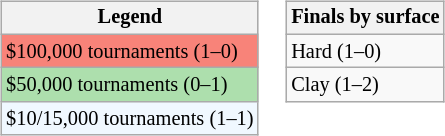<table>
<tr valign=top>
<td><br><table class=wikitable style="font-size:85%;">
<tr>
<th>Legend</th>
</tr>
<tr style="background:#f88379;">
<td>$100,000 tournaments (1–0)</td>
</tr>
<tr style="background:#addfad;">
<td>$50,000 tournaments (0–1)</td>
</tr>
<tr style="background:#f0f8ff;">
<td>$10/15,000 tournaments (1–1)</td>
</tr>
</table>
</td>
<td><br><table class=wikitable style="font-size:85%;">
<tr>
<th>Finals by surface</th>
</tr>
<tr>
<td>Hard (1–0)</td>
</tr>
<tr>
<td>Clay (1–2)</td>
</tr>
</table>
</td>
</tr>
</table>
